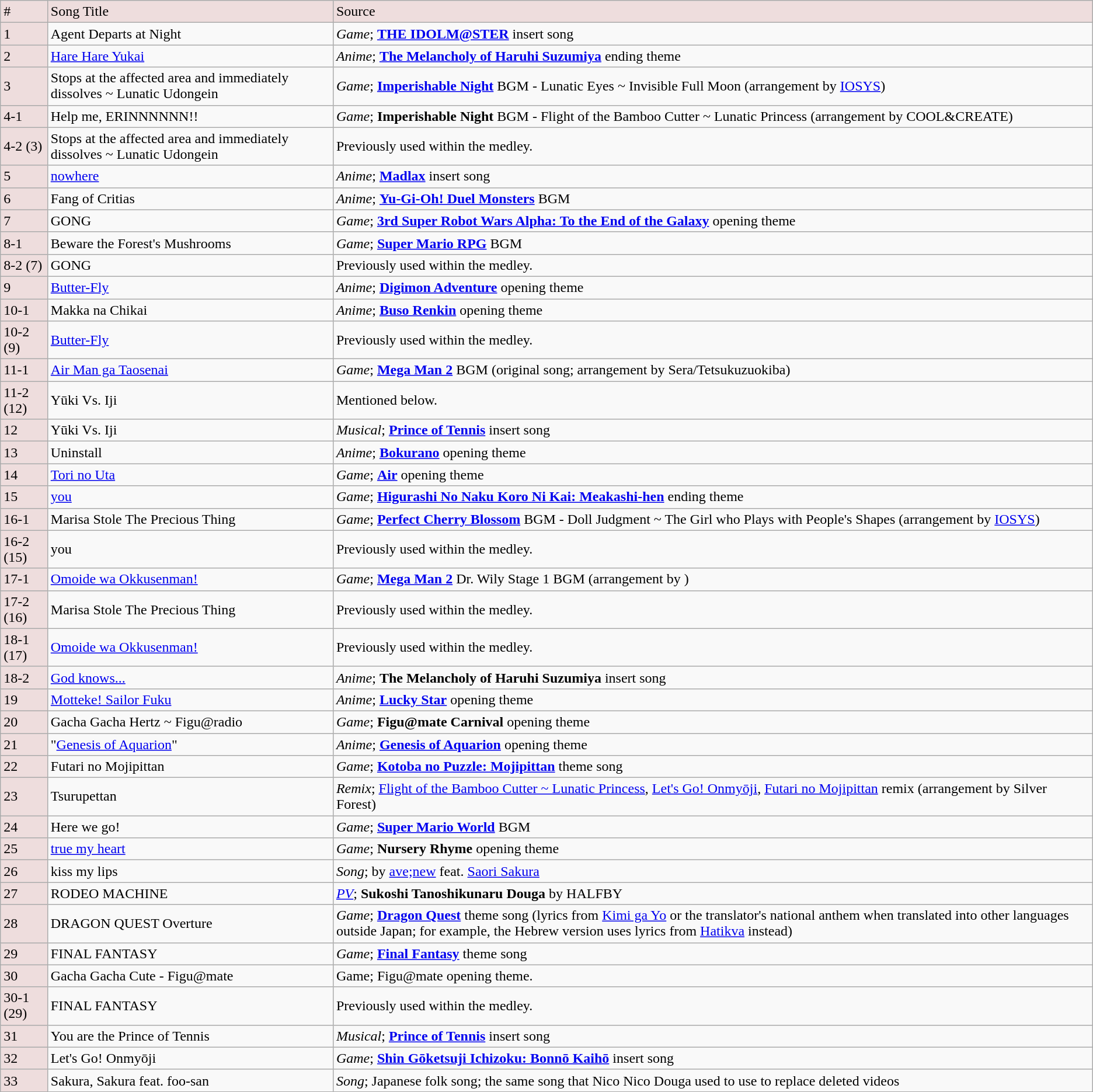<table class="wikitable">
<tr style="background-color:#edd">
<td>#</td>
<td>Song Title</td>
<td>Source</td>
</tr>
<tr>
<td style="background-color:#edd">1</td>
<td>Agent Departs at Night</td>
<td><em>Game</em>; <strong><a href='#'>THE IDOLM@STER</a></strong> insert song</td>
</tr>
<tr>
<td style="background-color:#edd">2</td>
<td><a href='#'>Hare Hare Yukai</a></td>
<td><em>Anime</em>; <strong><a href='#'>The Melancholy of Haruhi Suzumiya</a></strong> ending theme</td>
</tr>
<tr>
<td style="background-color:#edd">3</td>
<td>Stops at the affected area and immediately dissolves ~ Lunatic Udongein</td>
<td><em>Game</em>; <strong><a href='#'>Imperishable Night</a></strong> BGM - Lunatic Eyes ~ Invisible Full Moon (arrangement by <a href='#'>IOSYS</a>)</td>
</tr>
<tr>
<td style="background-color:#edd">4-1</td>
<td>Help me, ERINNNNNN!!</td>
<td><em>Game</em>; <strong>Imperishable Night</strong> BGM - Flight of the Bamboo Cutter ~ Lunatic Princess (arrangement by COOL&CREATE)</td>
</tr>
<tr>
<td style="background-color:#edd">4-2 (3)</td>
<td>Stops at the affected area and immediately dissolves ~ Lunatic Udongein</td>
<td>Previously used within the medley.</td>
</tr>
<tr>
<td style="background-color:#edd">5</td>
<td><a href='#'>nowhere</a></td>
<td><em>Anime</em>; <strong><a href='#'>Madlax</a></strong> insert song</td>
</tr>
<tr>
<td style="background-color:#edd">6</td>
<td>Fang of Critias</td>
<td><em>Anime</em>; <strong><a href='#'>Yu-Gi-Oh! Duel Monsters</a></strong> BGM</td>
</tr>
<tr>
<td style="background-color:#edd">7</td>
<td>GONG</td>
<td><em>Game</em>; <strong><a href='#'>3rd Super Robot Wars Alpha: To the End of the Galaxy</a></strong> opening theme</td>
</tr>
<tr>
<td style="background-color:#edd">8-1</td>
<td>Beware the Forest's Mushrooms</td>
<td><em>Game</em>; <strong><a href='#'>Super Mario RPG</a></strong> BGM</td>
</tr>
<tr>
<td style="background-color:#edd">8-2 (7)</td>
<td>GONG</td>
<td>Previously used within the medley.</td>
</tr>
<tr>
<td style="background-color:#edd">9</td>
<td><a href='#'>Butter-Fly</a></td>
<td><em>Anime</em>; <strong><a href='#'>Digimon Adventure</a></strong> opening theme</td>
</tr>
<tr>
<td style="background-color:#edd">10-1</td>
<td>Makka na Chikai</td>
<td><em>Anime</em>; <strong><a href='#'>Buso Renkin</a></strong> opening theme</td>
</tr>
<tr>
<td style="background-color:#edd">10-2 (9)</td>
<td><a href='#'>Butter-Fly</a></td>
<td>Previously used within the medley.</td>
</tr>
<tr>
<td style="background-color:#edd">11-1</td>
<td><a href='#'>Air Man ga Taosenai</a></td>
<td><em>Game</em>; <strong><a href='#'>Mega Man 2</a></strong> BGM (original song; arrangement by Sera/Tetsukuzuokiba)</td>
</tr>
<tr>
<td style="background-color:#edd">11-2 (12)</td>
<td>Yūki Vs. Iji</td>
<td>Mentioned below.</td>
</tr>
<tr>
<td style="background-color:#edd">12</td>
<td>Yūki Vs. Iji</td>
<td><em>Musical</em>; <strong><a href='#'>Prince of Tennis</a></strong> insert song</td>
</tr>
<tr>
<td style="background-color:#edd">13</td>
<td>Uninstall</td>
<td><em>Anime</em>; <strong><a href='#'>Bokurano</a></strong> opening theme</td>
</tr>
<tr>
<td style="background-color:#edd">14</td>
<td><a href='#'>Tori no Uta</a></td>
<td><em>Game</em>; <strong><a href='#'>Air</a></strong> opening theme</td>
</tr>
<tr>
<td style="background-color:#edd">15</td>
<td><a href='#'>you</a></td>
<td><em>Game</em>; <strong><a href='#'>Higurashi No Naku Koro Ni Kai: Meakashi-hen</a></strong> ending theme</td>
</tr>
<tr>
<td style="background-color:#edd">16-1</td>
<td>Marisa Stole The Precious Thing</td>
<td><em>Game</em>; <strong><a href='#'>Perfect Cherry Blossom</a></strong> BGM - Doll Judgment ~ The Girl who Plays with People's Shapes (arrangement by <a href='#'>IOSYS</a>)</td>
</tr>
<tr>
<td style="background-color:#edd">16-2 (15)</td>
<td>you</td>
<td>Previously used within the medley.</td>
</tr>
<tr>
<td style="background-color:#edd">17-1</td>
<td><a href='#'>Omoide wa Okkusenman!</a></td>
<td><em>Game</em>; <strong><a href='#'>Mega Man 2</a></strong> Dr. Wily Stage 1 BGM (arrangement by )</td>
</tr>
<tr>
<td style="background-color:#edd">17-2 (16)</td>
<td>Marisa Stole The Precious Thing</td>
<td>Previously used within the medley.</td>
</tr>
<tr>
<td style="background-color:#edd">18-1 (17)</td>
<td><a href='#'>Omoide wa Okkusenman!</a></td>
<td>Previously used within the medley.</td>
</tr>
<tr>
<td style="background-color:#edd">18-2</td>
<td><a href='#'>God knows...</a></td>
<td><em>Anime</em>; <strong>The Melancholy of Haruhi Suzumiya</strong> insert song</td>
</tr>
<tr>
<td style="background-color:#edd">19</td>
<td><a href='#'>Motteke! Sailor Fuku</a></td>
<td><em>Anime</em>; <strong><a href='#'>Lucky Star</a></strong> opening theme</td>
</tr>
<tr>
<td style="background-color:#edd">20</td>
<td>Gacha Gacha Hertz ~ Figu@radio</td>
<td><em>Game</em>; <strong>Figu@mate Carnival</strong> opening theme</td>
</tr>
<tr>
<td style="background-color:#edd">21</td>
<td>"<a href='#'>Genesis of Aquarion</a>"</td>
<td><em>Anime</em>; <strong><a href='#'>Genesis of Aquarion</a></strong> opening theme</td>
</tr>
<tr>
<td style="background-color:#edd">22</td>
<td>Futari no Mojipittan</td>
<td><em>Game</em>; <strong><a href='#'>Kotoba no Puzzle: Mojipittan</a></strong> theme song</td>
</tr>
<tr>
<td style="background-color:#edd">23</td>
<td>Tsurupettan</td>
<td><em>Remix</em>; <a href='#'>Flight of the Bamboo Cutter ~ Lunatic Princess</a>, <a href='#'>Let's Go! Onmyōji</a>, <a href='#'>Futari no Mojipittan</a> remix (arrangement by Silver Forest)</td>
</tr>
<tr>
<td style="background-color:#edd">24</td>
<td>Here we go!</td>
<td><em>Game</em>; <strong><a href='#'>Super Mario World</a></strong> BGM</td>
</tr>
<tr>
<td style="background-color:#edd">25</td>
<td><a href='#'>true my heart</a></td>
<td><em>Game</em>; <strong>Nursery Rhyme</strong> opening theme</td>
</tr>
<tr>
<td style="background-color:#edd">26</td>
<td>kiss my lips</td>
<td><em>Song</em>; by <a href='#'>ave;new</a> feat. <a href='#'>Saori Sakura</a></td>
</tr>
<tr>
<td style="background-color:#edd">27</td>
<td>RODEO MACHINE</td>
<td><em><a href='#'>PV</a></em>; <strong>Sukoshi Tanoshikunaru Douga</strong> by HALFBY</td>
</tr>
<tr>
<td style="background-color:#edd">28</td>
<td>DRAGON QUEST Overture</td>
<td><em>Game</em>; <strong><a href='#'>Dragon Quest</a></strong> theme song (lyrics from <a href='#'>Kimi ga Yo</a> or the translator's national anthem when translated into other languages outside Japan; for example, the Hebrew version uses lyrics from <a href='#'>Hatikva</a> instead)</td>
</tr>
<tr>
<td style="background-color:#edd">29</td>
<td>FINAL FANTASY</td>
<td><em>Game</em>; <strong><a href='#'>Final Fantasy</a></strong> theme song</td>
</tr>
<tr>
<td style="background-color:#edd">30</td>
<td>Gacha Gacha Cute - Figu@mate</td>
<td>Game; Figu@mate opening theme.</td>
</tr>
<tr>
<td style="background-color:#edd">30-1 (29)</td>
<td>FINAL FANTASY</td>
<td>Previously used within the medley.</td>
</tr>
<tr>
<td style="background-color:#edd">31</td>
<td>You are the Prince of Tennis</td>
<td><em>Musical</em>; <strong><a href='#'>Prince of Tennis</a></strong> insert song</td>
</tr>
<tr>
<td style="background-color:#edd">32</td>
<td>Let's Go! Onmyōji</td>
<td><em>Game</em>; <strong><a href='#'>Shin Gōketsuji Ichizoku: Bonnō Kaihō</a></strong> insert song</td>
</tr>
<tr>
<td style="background-color:#edd">33</td>
<td>Sakura, Sakura feat. foo-san</td>
<td><em>Song</em>; Japanese folk song; the same song that Nico Nico Douga used to use to replace deleted videos</td>
</tr>
</table>
